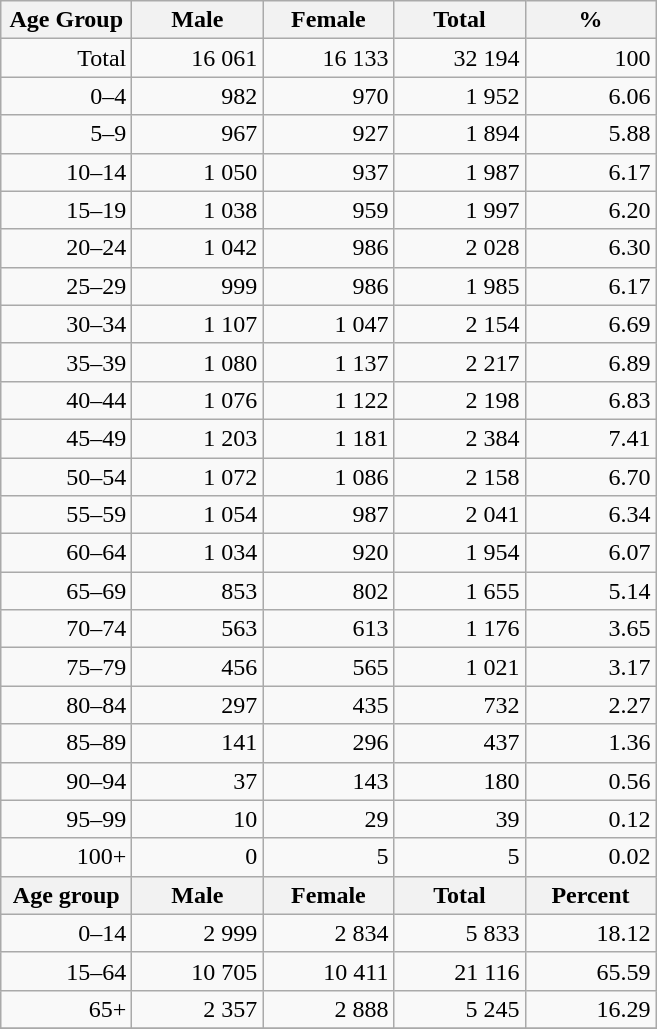<table class="wikitable">
<tr>
<th width="80pt">Age Group</th>
<th width="80pt">Male</th>
<th width="80pt">Female</th>
<th width="80pt">Total</th>
<th width="80pt">%</th>
</tr>
<tr>
<td align="right">Total</td>
<td align="right">16 061</td>
<td align="right">16 133</td>
<td align="right">32 194</td>
<td align="right">100</td>
</tr>
<tr>
<td align="right">0–4</td>
<td align="right">982</td>
<td align="right">970</td>
<td align="right">1 952</td>
<td align="right">6.06</td>
</tr>
<tr>
<td align="right">5–9</td>
<td align="right">967</td>
<td align="right">927</td>
<td align="right">1 894</td>
<td align="right">5.88</td>
</tr>
<tr>
<td align="right">10–14</td>
<td align="right">1 050</td>
<td align="right">937</td>
<td align="right">1 987</td>
<td align="right">6.17</td>
</tr>
<tr>
<td align="right">15–19</td>
<td align="right">1 038</td>
<td align="right">959</td>
<td align="right">1 997</td>
<td align="right">6.20</td>
</tr>
<tr>
<td align="right">20–24</td>
<td align="right">1 042</td>
<td align="right">986</td>
<td align="right">2 028</td>
<td align="right">6.30</td>
</tr>
<tr>
<td align="right">25–29</td>
<td align="right">999</td>
<td align="right">986</td>
<td align="right">1 985</td>
<td align="right">6.17</td>
</tr>
<tr>
<td align="right">30–34</td>
<td align="right">1 107</td>
<td align="right">1 047</td>
<td align="right">2 154</td>
<td align="right">6.69</td>
</tr>
<tr>
<td align="right">35–39</td>
<td align="right">1 080</td>
<td align="right">1 137</td>
<td align="right">2 217</td>
<td align="right">6.89</td>
</tr>
<tr>
<td align="right">40–44</td>
<td align="right">1 076</td>
<td align="right">1 122</td>
<td align="right">2 198</td>
<td align="right">6.83</td>
</tr>
<tr>
<td align="right">45–49</td>
<td align="right">1 203</td>
<td align="right">1 181</td>
<td align="right">2 384</td>
<td align="right">7.41</td>
</tr>
<tr>
<td align="right">50–54</td>
<td align="right">1 072</td>
<td align="right">1 086</td>
<td align="right">2 158</td>
<td align="right">6.70</td>
</tr>
<tr>
<td align="right">55–59</td>
<td align="right">1 054</td>
<td align="right">987</td>
<td align="right">2 041</td>
<td align="right">6.34</td>
</tr>
<tr>
<td align="right">60–64</td>
<td align="right">1 034</td>
<td align="right">920</td>
<td align="right">1 954</td>
<td align="right">6.07</td>
</tr>
<tr>
<td align="right">65–69</td>
<td align="right">853</td>
<td align="right">802</td>
<td align="right">1 655</td>
<td align="right">5.14</td>
</tr>
<tr>
<td align="right">70–74</td>
<td align="right">563</td>
<td align="right">613</td>
<td align="right">1 176</td>
<td align="right">3.65</td>
</tr>
<tr>
<td align="right">75–79</td>
<td align="right">456</td>
<td align="right">565</td>
<td align="right">1 021</td>
<td align="right">3.17</td>
</tr>
<tr>
<td align="right">80–84</td>
<td align="right">297</td>
<td align="right">435</td>
<td align="right">732</td>
<td align="right">2.27</td>
</tr>
<tr>
<td align="right">85–89</td>
<td align="right">141</td>
<td align="right">296</td>
<td align="right">437</td>
<td align="right">1.36</td>
</tr>
<tr>
<td align="right">90–94</td>
<td align="right">37</td>
<td align="right">143</td>
<td align="right">180</td>
<td align="right">0.56</td>
</tr>
<tr>
<td align="right">95–99</td>
<td align="right">10</td>
<td align="right">29</td>
<td align="right">39</td>
<td align="right">0.12</td>
</tr>
<tr>
<td align="right">100+</td>
<td align="right">0</td>
<td align="right">5</td>
<td align="right">5</td>
<td align="right">0.02</td>
</tr>
<tr>
<th width="50">Age group</th>
<th width="80pt">Male</th>
<th width="80">Female</th>
<th width="80">Total</th>
<th width="50">Percent</th>
</tr>
<tr>
<td align="right">0–14</td>
<td align="right">2 999</td>
<td align="right">2 834</td>
<td align="right">5 833</td>
<td align="right">18.12</td>
</tr>
<tr>
<td align="right">15–64</td>
<td align="right">10 705</td>
<td align="right">10 411</td>
<td align="right">21 116</td>
<td align="right">65.59</td>
</tr>
<tr>
<td align="right">65+</td>
<td align="right">2 357</td>
<td align="right">2 888</td>
<td align="right">5 245</td>
<td align="right">16.29</td>
</tr>
<tr>
</tr>
</table>
